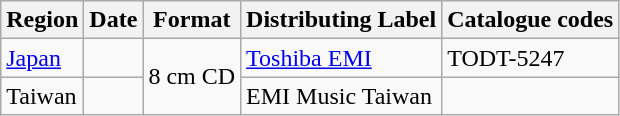<table class="wikitable">
<tr>
<th>Region</th>
<th>Date</th>
<th>Format</th>
<th>Distributing Label</th>
<th>Catalogue codes</th>
</tr>
<tr>
<td rowspan="1"><a href='#'>Japan</a></td>
<td></td>
<td rowspan="2">8 cm CD</td>
<td rowspan="1"><a href='#'>Toshiba EMI</a></td>
<td rowspan="1">TODT-5247</td>
</tr>
<tr>
<td rowspan="1">Taiwan</td>
<td></td>
<td rowspan="1">EMI Music Taiwan</td>
<td rowspan="1"></td>
</tr>
</table>
